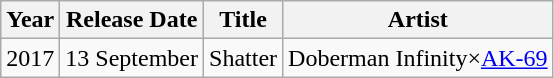<table class="wikitable">
<tr>
<th>Year</th>
<th>Release Date</th>
<th>Title</th>
<th>Artist</th>
</tr>
<tr>
<td>2017</td>
<td>13 September</td>
<td>Shatter</td>
<td>Doberman Infinity×<a href='#'>AK-69</a></td>
</tr>
</table>
